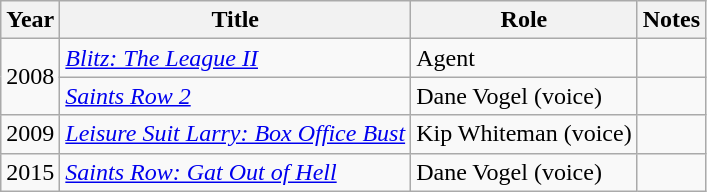<table class = "wikitable sortable">
<tr>
<th>Year</th>
<th>Title</th>
<th>Role</th>
<th class = "unsortable">Notes</th>
</tr>
<tr>
<td rowspan="2">2008</td>
<td><em><a href='#'>Blitz: The League II</a></em></td>
<td>Agent</td>
<td></td>
</tr>
<tr>
<td><em><a href='#'>Saints Row 2</a></em></td>
<td>Dane Vogel (voice)</td>
<td></td>
</tr>
<tr>
<td>2009</td>
<td><em><a href='#'>Leisure Suit Larry: Box Office Bust</a></em></td>
<td>Kip Whiteman (voice)</td>
<td></td>
</tr>
<tr>
<td>2015</td>
<td><em><a href='#'>Saints Row: Gat Out of Hell</a></em></td>
<td>Dane Vogel (voice)</td>
<td></td>
</tr>
</table>
